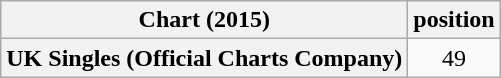<table class="wikitable plainrowheaders" style="text-align:center;">
<tr>
<th>Chart (2015)</th>
<th>position</th>
</tr>
<tr>
<th scope="row">UK Singles (Official Charts Company)</th>
<td>49</td>
</tr>
</table>
